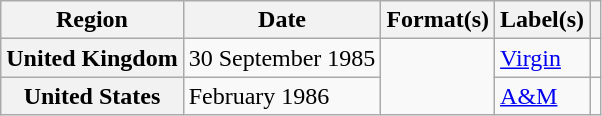<table class="wikitable plainrowheaders">
<tr>
<th scope="col">Region</th>
<th scope="col">Date</th>
<th scope="col">Format(s)</th>
<th scope="col">Label(s)</th>
<th scope="col"></th>
</tr>
<tr>
<th scope="row">United Kingdom</th>
<td>30 September 1985</td>
<td rowspan="2"></td>
<td><a href='#'>Virgin</a></td>
<td></td>
</tr>
<tr>
<th scope="row">United States</th>
<td>February 1986</td>
<td><a href='#'>A&M</a></td>
<td></td>
</tr>
</table>
